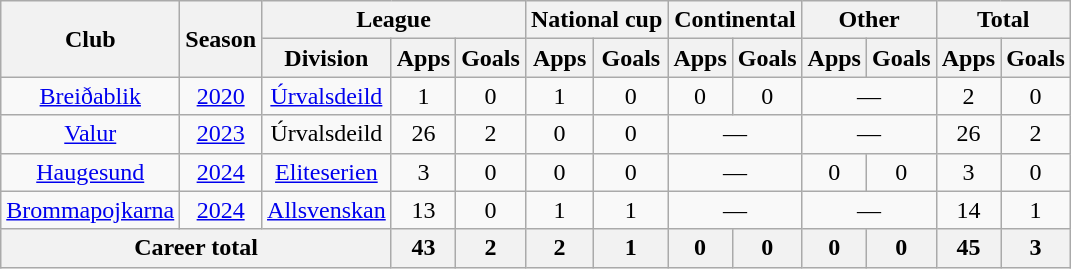<table class="wikitable" style="text-align: center;">
<tr>
<th rowspan="2">Club</th>
<th rowspan="2">Season</th>
<th colspan="3">League</th>
<th colspan="2">National cup</th>
<th colspan="2">Continental</th>
<th colspan="2">Other</th>
<th colspan="2">Total</th>
</tr>
<tr>
<th>Division</th>
<th>Apps</th>
<th>Goals</th>
<th>Apps</th>
<th>Goals</th>
<th>Apps</th>
<th>Goals</th>
<th>Apps</th>
<th>Goals</th>
<th>Apps</th>
<th>Goals</th>
</tr>
<tr>
<td><a href='#'>Breiðablik</a></td>
<td><a href='#'>2020</a></td>
<td><a href='#'>Úrvalsdeild</a></td>
<td>1</td>
<td>0</td>
<td>1</td>
<td>0</td>
<td>0</td>
<td>0</td>
<td colspan="2">—</td>
<td>2</td>
<td>0</td>
</tr>
<tr>
<td><a href='#'>Valur</a></td>
<td><a href='#'>2023</a></td>
<td>Úrvalsdeild</td>
<td>26</td>
<td>2</td>
<td>0</td>
<td>0</td>
<td colspan="2">—</td>
<td colspan="2">—</td>
<td>26</td>
<td>2</td>
</tr>
<tr>
<td><a href='#'>Haugesund</a></td>
<td><a href='#'>2024</a></td>
<td><a href='#'>Eliteserien</a></td>
<td>3</td>
<td>0</td>
<td>0</td>
<td>0</td>
<td colspan="2">—</td>
<td>0</td>
<td>0</td>
<td>3</td>
<td>0</td>
</tr>
<tr>
<td><a href='#'>Brommapojkarna</a></td>
<td><a href='#'>2024</a></td>
<td><a href='#'>Allsvenskan</a></td>
<td>13</td>
<td>0</td>
<td>1</td>
<td>1</td>
<td colspan="2">—</td>
<td colspan="2">—</td>
<td>14</td>
<td>1</td>
</tr>
<tr>
<th colspan="3">Career total</th>
<th>43</th>
<th>2</th>
<th>2</th>
<th>1</th>
<th>0</th>
<th>0</th>
<th>0</th>
<th>0</th>
<th>45</th>
<th>3</th>
</tr>
</table>
